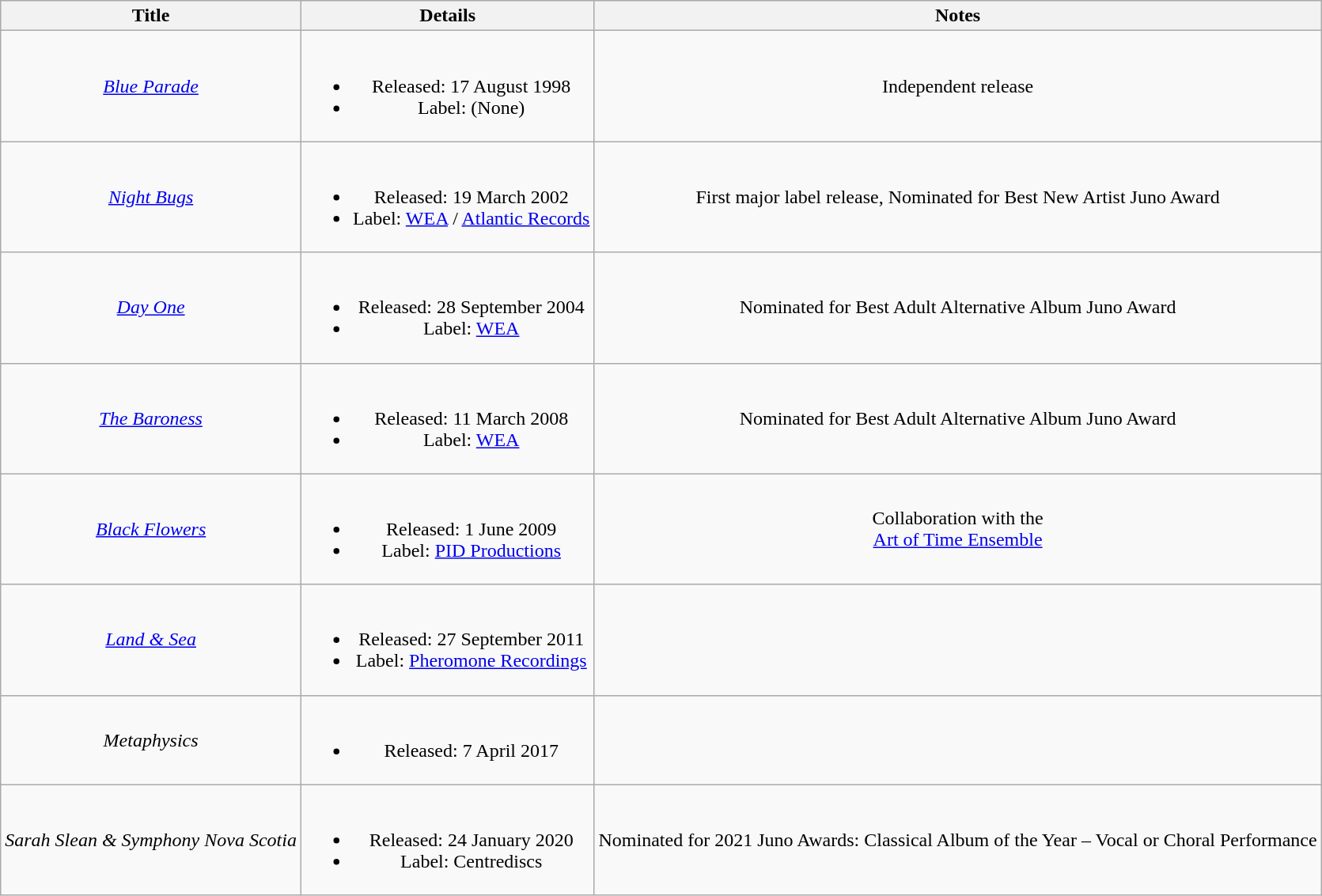<table class="wikitable" style="text-align:center;" border="1">
<tr>
<th>Title</th>
<th>Details</th>
<th>Notes</th>
</tr>
<tr>
<td><em><a href='#'>Blue Parade</a></em></td>
<td><br><ul><li>Released: 17 August 1998</li><li>Label: (None)</li></ul></td>
<td>Independent release</td>
</tr>
<tr>
<td><em><a href='#'>Night Bugs</a></em></td>
<td><br><ul><li>Released: 19 March 2002</li><li>Label: <a href='#'>WEA</a> / <a href='#'>Atlantic Records</a></li></ul></td>
<td>First major label release, Nominated for Best New Artist Juno Award</td>
</tr>
<tr>
<td><em><a href='#'>Day One</a></em></td>
<td><br><ul><li>Released: 28 September 2004</li><li>Label: <a href='#'>WEA</a></li></ul></td>
<td>Nominated for Best Adult Alternative Album Juno Award</td>
</tr>
<tr>
<td><em><a href='#'>The Baroness</a></em></td>
<td><br><ul><li>Released: 11 March 2008</li><li>Label: <a href='#'>WEA</a></li></ul></td>
<td>Nominated for Best Adult Alternative Album Juno Award</td>
</tr>
<tr>
<td><em><a href='#'>Black Flowers</a></em></td>
<td><br><ul><li>Released: 1 June 2009</li><li>Label: <a href='#'>PID Productions</a></li></ul></td>
<td>Collaboration with the<br><a href='#'>Art of Time Ensemble</a></td>
</tr>
<tr>
<td><em><a href='#'>Land & Sea</a></em></td>
<td><br><ul><li>Released: 27 September 2011</li><li>Label: <a href='#'>Pheromone Recordings</a></li></ul></td>
<td></td>
</tr>
<tr>
<td><em>Metaphysics</em></td>
<td><br><ul><li>Released: 7 April 2017</li></ul></td>
<td></td>
</tr>
<tr>
<td><em>Sarah Slean & Symphony Nova Scotia</em></td>
<td><br><ul><li>Released: 24 January 2020</li><li>Label: Centrediscs</li></ul></td>
<td>Nominated for 2021 Juno Awards: Classical Album of the Year – Vocal or Choral Performance</td>
</tr>
</table>
